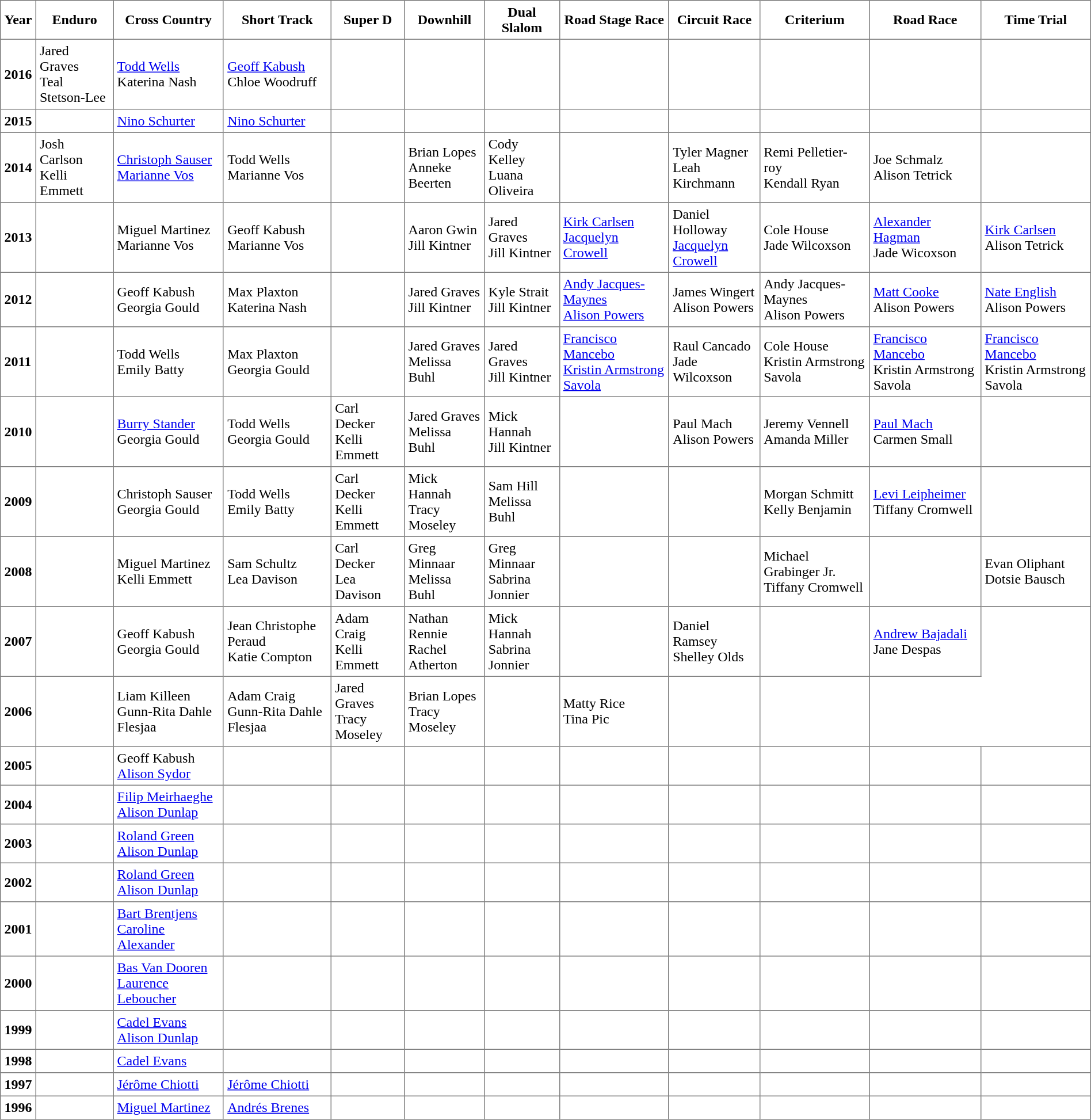<table class="toccolours" border="1" valign="top" cellpadding="4" style="border-collapse:collapse">
<tr>
<th>Year</th>
<th>Enduro</th>
<th>Cross Country</th>
<th>Short Track</th>
<th>Super D</th>
<th>Downhill</th>
<th>Dual Slalom</th>
<th>Road Stage Race</th>
<th>Circuit Race</th>
<th>Criterium</th>
<th>Road Race</th>
<th>Time Trial</th>
</tr>
<tr>
<td><strong>2016</strong></td>
<td>Jared Graves  <br> Teal Stetson-Lee </td>
<td><a href='#'>Todd Wells</a>  <br> Katerina Nash </td>
<td><a href='#'>Geoff Kabush</a> <br> Chloe Woodruff</td>
<td></td>
<td></td>
<td></td>
<td></td>
<td></td>
<td></td>
<td></td>
<td></td>
</tr>
<tr>
<td><strong>2015</strong></td>
<td></td>
<td><a href='#'>Nino Schurter</a> </td>
<td><a href='#'>Nino Schurter</a> </td>
<td></td>
<td></td>
<td></td>
<td></td>
<td></td>
<td></td>
<td></td>
<td></td>
</tr>
<tr>
<td><strong>2014</strong></td>
<td>Josh Carlson  <br> Kelli Emmett </td>
<td><a href='#'>Christoph Sauser</a>  <br> <a href='#'>Marianne Vos</a> </td>
<td>Todd Wells  <br> Marianne Vos </td>
<td></td>
<td>Brian Lopes  <br> Anneke Beerten </td>
<td>Cody Kelley  <br> Luana Oliveira </td>
<td></td>
<td>Tyler Magner  <br> Leah Kirchmann </td>
<td>Remi Pelletier-roy   <br> Kendall Ryan </td>
<td>Joe Schmalz  <br> Alison Tetrick </td>
<td></td>
</tr>
<tr>
<td><strong>2013</strong></td>
<td></td>
<td>Miguel Martinez <br> Marianne Vos </td>
<td>Geoff Kabush  <br> Marianne Vos </td>
<td></td>
<td>Aaron Gwin  <br> Jill Kintner </td>
<td>Jared Graves  <br> Jill Kintner </td>
<td><a href='#'>Kirk Carlsen</a>  <br> <a href='#'>Jacquelyn Crowell</a> </td>
<td>Daniel Holloway  <br> <a href='#'>Jacquelyn Crowell</a> </td>
<td>Cole House  <br> Jade Wilcoxson </td>
<td><a href='#'>Alexander Hagman</a>  <br> Jade Wicoxson </td>
<td><a href='#'>Kirk Carlsen</a>  <br> Alison Tetrick </td>
</tr>
<tr>
<td><strong>2012</strong></td>
<td></td>
<td>Geoff Kabush  <br> Georgia Gould </td>
<td>Max Plaxton  <br> Katerina Nash </td>
<td></td>
<td>Jared Graves  <br> Jill Kintner </td>
<td>Kyle Strait  <br> Jill Kintner </td>
<td><a href='#'>Andy Jacques-Maynes</a>  <br> <a href='#'>Alison Powers</a> </td>
<td>James Wingert  <br> Alison Powers </td>
<td>Andy Jacques-Maynes  <br> Alison Powers </td>
<td><a href='#'>Matt Cooke</a>  <br> Alison Powers </td>
<td><a href='#'>Nate English</a>  <br> Alison Powers </td>
</tr>
<tr>
<td><strong>2011</strong></td>
<td></td>
<td>Todd Wells  <br> Emily Batty </td>
<td>Max Plaxton <br> Georgia Gould </td>
<td></td>
<td>Jared Graves  <br> Melissa Buhl </td>
<td>Jared Graves  <br> Jill Kintner </td>
<td><a href='#'>Francisco Mancebo</a>  <br> <a href='#'>Kristin Armstrong Savola</a> </td>
<td>Raul Cancado  <br> Jade Wilcoxson </td>
<td>Cole House  <br> Kristin Armstrong Savola </td>
<td><a href='#'>Francisco Mancebo</a>  <br> Kristin Armstrong Savola </td>
<td><a href='#'>Francisco Mancebo</a>  <br> Kristin Armstrong Savola </td>
</tr>
<tr>
<td><strong>2010</strong></td>
<td></td>
<td><a href='#'>Burry Stander</a>  <br> Georgia Gould </td>
<td>Todd Wells  <br> Georgia Gould </td>
<td>Carl Decker  <br> Kelli Emmett </td>
<td>Jared Graves  <br> Melissa Buhl </td>
<td>Mick Hannah  <br> Jill Kintner </td>
<td></td>
<td>Paul Mach   <br> Alison Powers </td>
<td>Jeremy Vennell  <br> Amanda Miller </td>
<td><a href='#'>Paul Mach</a>  <br> Carmen Small </td>
<td></td>
</tr>
<tr>
<td><strong>2009</strong></td>
<td></td>
<td>Christoph Sauser  <br> Georgia Gould </td>
<td>Todd Wells  <br> Emily Batty </td>
<td>Carl Decker  <br> Kelli Emmett </td>
<td>Mick Hannah  <br> Tracy Moseley </td>
<td>Sam Hill  <br> Melissa Buhl </td>
<td></td>
<td></td>
<td>Morgan Schmitt  <br> Kelly Benjamin </td>
<td><a href='#'>Levi Leipheimer</a>  <br> Tiffany Cromwell </td>
</tr>
<tr>
<td><strong>2008</strong></td>
<td></td>
<td>Miguel Martinez  <br> Kelli Emmett </td>
<td>Sam Schultz  <br> Lea Davison </td>
<td>Carl Decker  <br> Lea Davison </td>
<td>Greg Minnaar  <br> Melissa Buhl </td>
<td>Greg Minnaar  <br> Sabrina Jonnier </td>
<td></td>
<td></td>
<td>Michael Grabinger Jr.  <br> Tiffany Cromwell </td>
<td></td>
<td>Evan Oliphant  <br> Dotsie Bausch </td>
</tr>
<tr>
<td><strong>2007</strong></td>
<td></td>
<td>Geoff Kabush  <br> Georgia Gould </td>
<td>Jean Christophe Peraud  <br> Katie Compton </td>
<td>Adam Craig  <br> Kelli Emmett </td>
<td>Nathan Rennie  <br> Rachel Atherton </td>
<td>Mick Hannah  <br> Sabrina Jonnier </td>
<td></td>
<td>Daniel Ramsey  <br> Shelley Olds </td>
<td></td>
<td><a href='#'>Andrew Bajadali</a>  <br> Jane Despas </td>
</tr>
<tr>
<td><strong>2006</strong></td>
<td></td>
<td>Liam Killeen  <br> Gunn-Rita Dahle Flesjaa </td>
<td>Adam Craig  <br> Gunn-Rita Dahle Flesjaa </td>
<td>Jared Graves  <br> Tracy Moseley </td>
<td>Brian Lopes  <br> Tracy Moseley </td>
<td></td>
<td>Matty Rice  <br> Tina Pic </td>
<td></td>
<td></td>
</tr>
<tr>
<td><strong>2005</strong></td>
<td></td>
<td>Geoff Kabush  <br> <a href='#'>Alison Sydor</a> </td>
<td></td>
<td></td>
<td></td>
<td></td>
<td></td>
<td></td>
<td></td>
<td></td>
<td></td>
</tr>
<tr>
<td><strong>2004</strong></td>
<td></td>
<td><a href='#'>Filip Meirhaeghe</a>  <br> <a href='#'>Alison Dunlap</a> </td>
<td></td>
<td></td>
<td></td>
<td></td>
<td></td>
<td></td>
<td></td>
<td></td>
<td></td>
</tr>
<tr>
<td><strong>2003</strong></td>
<td></td>
<td><a href='#'>Roland Green</a>  <br> <a href='#'>Alison Dunlap</a> </td>
<td></td>
<td></td>
<td></td>
<td></td>
<td></td>
<td></td>
<td></td>
<td></td>
<td></td>
</tr>
<tr>
<td><strong>2002</strong></td>
<td></td>
<td><a href='#'>Roland Green</a>  <br> <a href='#'>Alison Dunlap</a> </td>
<td></td>
<td></td>
<td></td>
<td></td>
<td></td>
<td></td>
<td></td>
<td></td>
<td></td>
</tr>
<tr>
<td><strong>2001</strong></td>
<td></td>
<td><a href='#'>Bart Brentjens</a>  <br> <a href='#'>Caroline Alexander</a> </td>
<td></td>
<td></td>
<td></td>
<td></td>
<td></td>
<td></td>
<td></td>
<td></td>
<td></td>
</tr>
<tr>
<td><strong>2000</strong></td>
<td></td>
<td><a href='#'>Bas Van Dooren</a>  <br> <a href='#'>Laurence Leboucher</a> </td>
<td></td>
<td></td>
<td></td>
<td></td>
<td></td>
<td></td>
<td></td>
<td></td>
<td></td>
</tr>
<tr>
<td><strong>1999</strong></td>
<td></td>
<td><a href='#'>Cadel Evans</a>  <br> <a href='#'>Alison Dunlap</a> </td>
<td></td>
<td></td>
<td></td>
<td></td>
<td></td>
<td></td>
<td></td>
<td></td>
<td></td>
</tr>
<tr>
<td><strong>1998</strong></td>
<td></td>
<td><a href='#'>Cadel Evans</a> </td>
<td></td>
<td></td>
<td></td>
<td></td>
<td></td>
<td></td>
<td></td>
<td></td>
<td></td>
</tr>
<tr>
<td><strong>1997</strong></td>
<td></td>
<td><a href='#'>Jérôme Chiotti</a> </td>
<td><a href='#'>Jérôme Chiotti</a> </td>
<td></td>
<td></td>
<td></td>
<td></td>
<td></td>
<td></td>
<td></td>
<td></td>
</tr>
<tr>
<td><strong>1996</strong></td>
<td></td>
<td><a href='#'>Miguel Martinez</a> </td>
<td><a href='#'>Andrés Brenes</a>  <br></td>
<td></td>
<td></td>
<td></td>
<td></td>
<td></td>
<td></td>
<td></td>
<td></td>
</tr>
</table>
